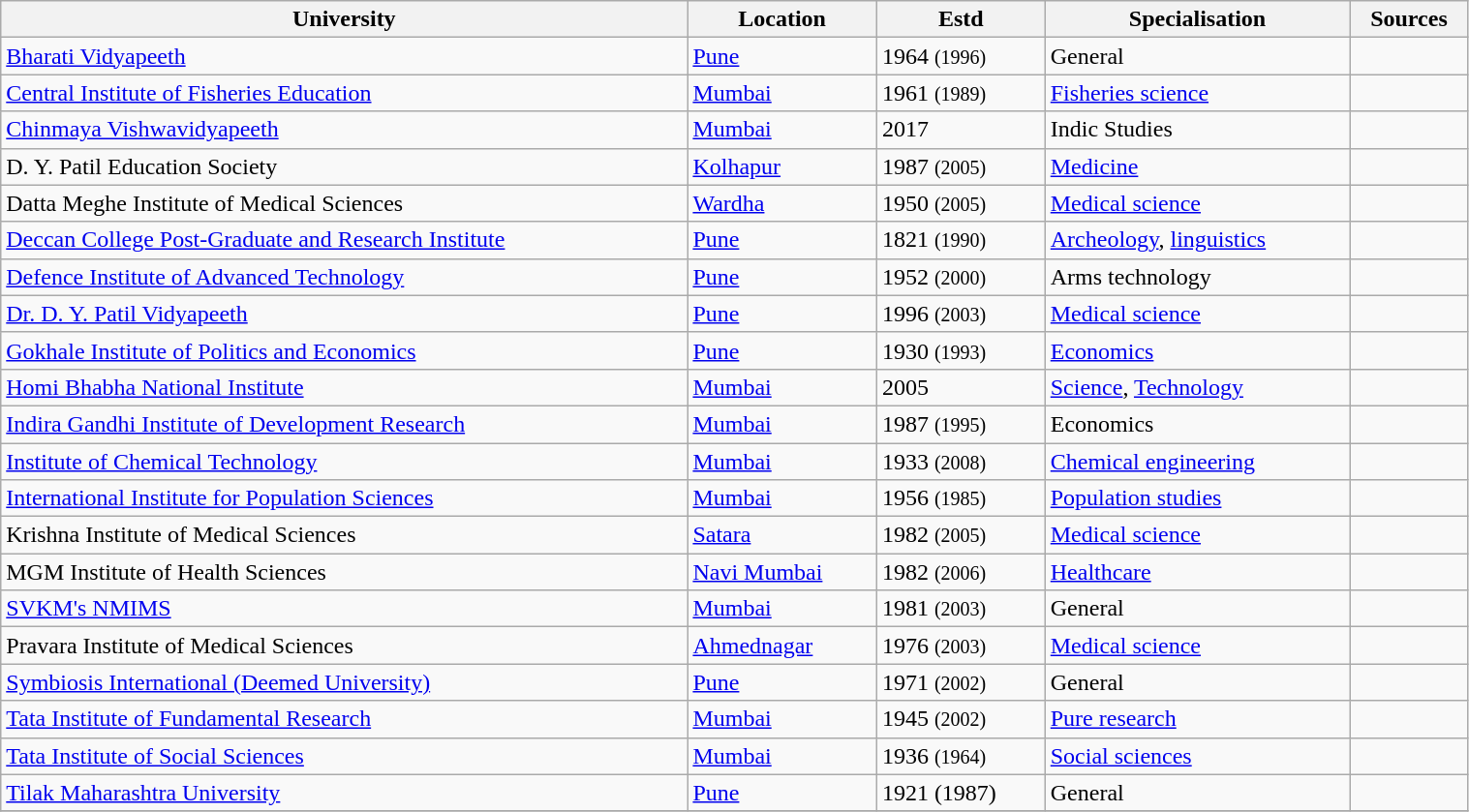<table class="wikitable sortable plainrowheaders" border="1" style="text-align:left; width:80%">
<tr>
<th scope="col">University</th>
<th scope="col">Location</th>
<th scope="col">Estd</th>
<th scope="col">Specialisation</th>
<th scope="col" class="unsortable">Sources</th>
</tr>
<tr>
<td><a href='#'>Bharati Vidyapeeth</a></td>
<td><a href='#'>Pune</a></td>
<td>1964 <small>(1996)</small></td>
<td>General</td>
<td></td>
</tr>
<tr>
<td><a href='#'>Central Institute of Fisheries Education</a></td>
<td><a href='#'>Mumbai</a></td>
<td>1961 <small>(1989)</small></td>
<td><a href='#'>Fisheries science</a></td>
<td></td>
</tr>
<tr>
<td><a href='#'>Chinmaya Vishwavidyapeeth</a></td>
<td><a href='#'>Mumbai</a></td>
<td>2017</td>
<td>Indic Studies</td>
<td></td>
</tr>
<tr>
<td>D. Y. Patil Education Society</td>
<td><a href='#'>Kolhapur</a></td>
<td>1987 <small>(2005)</small></td>
<td><a href='#'>Medicine</a></td>
<td></td>
</tr>
<tr>
<td>Datta Meghe Institute of Medical Sciences</td>
<td><a href='#'>Wardha</a></td>
<td>1950 <small>(2005)</small></td>
<td><a href='#'>Medical science</a></td>
<td></td>
</tr>
<tr>
<td><a href='#'>Deccan College Post-Graduate and Research Institute</a></td>
<td><a href='#'>Pune</a></td>
<td>1821 <small>(1990)</small></td>
<td><a href='#'>Archeology</a>, <a href='#'>linguistics</a></td>
<td></td>
</tr>
<tr>
<td><a href='#'>Defence Institute of Advanced Technology</a></td>
<td><a href='#'>Pune</a></td>
<td>1952 <small>(2000)</small></td>
<td>Arms technology</td>
<td></td>
</tr>
<tr>
<td><a href='#'>Dr. D. Y. Patil Vidyapeeth</a></td>
<td><a href='#'>Pune</a></td>
<td>1996 <small>(2003)</small></td>
<td><a href='#'>Medical science</a></td>
<td></td>
</tr>
<tr>
<td><a href='#'>Gokhale Institute of Politics and Economics</a></td>
<td><a href='#'>Pune</a></td>
<td>1930 <small>(1993)</small></td>
<td><a href='#'>Economics</a></td>
<td></td>
</tr>
<tr>
<td><a href='#'>Homi Bhabha National Institute</a></td>
<td><a href='#'>Mumbai</a></td>
<td>2005</td>
<td><a href='#'>Science</a>, <a href='#'>Technology</a></td>
<td></td>
</tr>
<tr>
<td><a href='#'>Indira Gandhi Institute of Development Research</a></td>
<td><a href='#'>Mumbai</a></td>
<td>1987 <small>(1995)</small></td>
<td>Economics</td>
<td></td>
</tr>
<tr>
<td><a href='#'>Institute of Chemical Technology</a></td>
<td><a href='#'>Mumbai</a></td>
<td>1933 <small>(2008)</small></td>
<td><a href='#'>Chemical engineering</a></td>
<td></td>
</tr>
<tr>
<td><a href='#'>International Institute for Population Sciences</a></td>
<td><a href='#'>Mumbai</a></td>
<td>1956 <small>(1985)</small></td>
<td><a href='#'>Population studies</a></td>
<td></td>
</tr>
<tr>
<td>Krishna Institute of Medical Sciences</td>
<td><a href='#'>Satara</a></td>
<td>1982 <small>(2005)</small></td>
<td><a href='#'>Medical science</a></td>
<td></td>
</tr>
<tr>
<td>MGM Institute of Health Sciences</td>
<td><a href='#'>Navi Mumbai</a></td>
<td>1982 <small>(2006)</small></td>
<td><a href='#'>Healthcare</a></td>
<td></td>
</tr>
<tr>
<td><a href='#'>SVKM's NMIMS</a></td>
<td><a href='#'>Mumbai</a></td>
<td>1981 <small>(2003)</small></td>
<td>General</td>
<td></td>
</tr>
<tr>
<td>Pravara Institute of Medical Sciences</td>
<td><a href='#'>Ahmednagar</a></td>
<td>1976 <small>(2003)</small></td>
<td><a href='#'>Medical science</a></td>
<td></td>
</tr>
<tr>
<td><a href='#'>Symbiosis International (Deemed University)</a></td>
<td><a href='#'>Pune</a></td>
<td>1971 <small>(2002)</small></td>
<td>General</td>
<td></td>
</tr>
<tr>
<td><a href='#'>Tata Institute of Fundamental Research</a></td>
<td><a href='#'>Mumbai</a></td>
<td>1945 <small>(2002)</small></td>
<td><a href='#'>Pure research</a></td>
<td></td>
</tr>
<tr>
<td><a href='#'>Tata Institute of Social Sciences</a></td>
<td><a href='#'>Mumbai</a></td>
<td>1936 <small>(1964)</small></td>
<td><a href='#'>Social sciences</a></td>
<td></td>
</tr>
<tr>
<td><a href='#'>Tilak Maharashtra University</a></td>
<td><a href='#'>Pune</a></td>
<td>1921 (1987)</td>
<td>General</td>
<td></td>
</tr>
<tr>
</tr>
</table>
